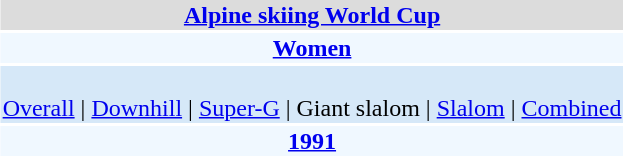<table align="right" class="toccolours" style="margin: 0 0 1em 1em;">
<tr>
<td colspan="2" align=center bgcolor=Gainsboro><strong><a href='#'>Alpine skiing World Cup</a></strong></td>
</tr>
<tr>
<td colspan="2" align=center bgcolor=AliceBlue><strong><a href='#'>Women</a></strong></td>
</tr>
<tr>
<td colspan="2" align=center bgcolor=D6E8F8><br><a href='#'>Overall</a> | 
<a href='#'>Downhill</a> | 
<a href='#'>Super-G</a> | 
Giant slalom | 
<a href='#'>Slalom</a> | 
<a href='#'>Combined</a></td>
</tr>
<tr>
<td colspan="2" align=center bgcolor=AliceBlue><strong><a href='#'>1991</a></strong></td>
</tr>
</table>
